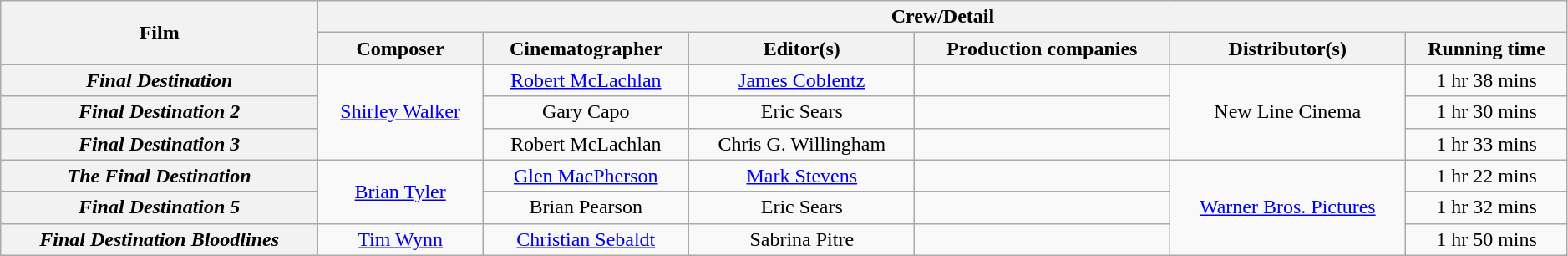<table class="wikitable sortable" style="text-align:center; width:99%">
<tr>
<th rowspan="2">Film</th>
<th colspan="6">Crew/Detail</th>
</tr>
<tr>
<th>Composer</th>
<th>Cinematographer</th>
<th>Editor(s)</th>
<th>Production companies</th>
<th>Distributor(s)</th>
<th>Running time</th>
</tr>
<tr>
<th><em>Final Destination</em></th>
<td rowspan="3"><a href='#'>Shirley Walker</a></td>
<td><a href='#'>Robert McLachlan</a></td>
<td><a href='#'>James Coblentz</a></td>
<td></td>
<td rowspan="3">New Line Cinema</td>
<td>1 hr 38 mins</td>
</tr>
<tr>
<th><em>Final Destination 2</em></th>
<td>Gary Capo</td>
<td>Eric Sears</td>
<td></td>
<td>1 hr 30 mins</td>
</tr>
<tr>
<th><em>Final Destination 3</em></th>
<td>Robert McLachlan</td>
<td>Chris G. Willingham</td>
<td></td>
<td>1 hr 33 mins</td>
</tr>
<tr>
<th><em>The Final Destination</em></th>
<td rowspan="2"><a href='#'>Brian Tyler</a></td>
<td><a href='#'>Glen MacPherson</a></td>
<td><a href='#'>Mark Stevens</a></td>
<td></td>
<td rowspan="3"><a href='#'>Warner Bros. Pictures</a></td>
<td>1 hr 22 mins</td>
</tr>
<tr>
<th><em>Final Destination 5</em></th>
<td>Brian Pearson</td>
<td>Eric Sears</td>
<td></td>
<td>1 hr 32 mins</td>
</tr>
<tr>
<th><em>Final Destination Bloodlines</em></th>
<td><a href='#'>Tim Wynn</a></td>
<td><a href='#'>Christian Sebaldt</a></td>
<td>Sabrina Pitre</td>
<td></td>
<td>1 hr 50 mins</td>
</tr>
</table>
